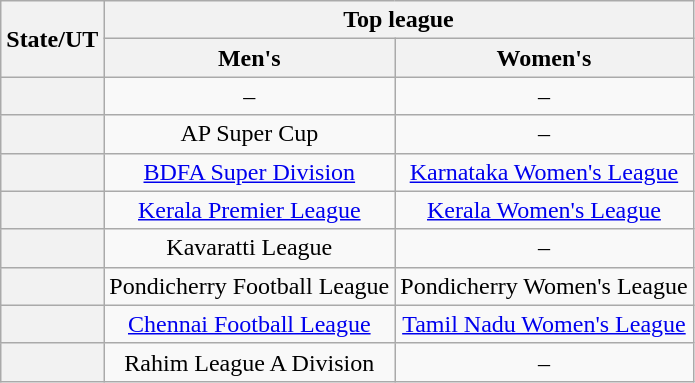<table class="wikitable" style="text-align:center">
<tr>
<th rowspan="2">State/UT</th>
<th colspan=2>Top league</th>
</tr>
<tr>
<th>Men's</th>
<th>Women's</th>
</tr>
<tr>
<th></th>
<td>–</td>
<td>–</td>
</tr>
<tr>
<th></th>
<td>AP Super Cup</td>
<td>–</td>
</tr>
<tr>
<th></th>
<td><a href='#'>BDFA Super Division</a></td>
<td><a href='#'>Karnataka Women's League</a></td>
</tr>
<tr>
<th></th>
<td><a href='#'>Kerala Premier League</a></td>
<td><a href='#'>Kerala Women's League</a></td>
</tr>
<tr>
<th></th>
<td>Kavaratti League</td>
<td>–</td>
</tr>
<tr>
<th></th>
<td>Pondicherry Football League</td>
<td>Pondicherry Women's League</td>
</tr>
<tr>
<th></th>
<td><a href='#'>Chennai Football League</a></td>
<td><a href='#'>Tamil Nadu Women's League</a></td>
</tr>
<tr>
<th></th>
<td>Rahim League A Division</td>
<td>–</td>
</tr>
</table>
